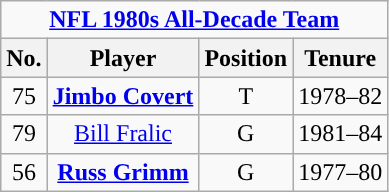<table class="wikitable" style="text-align:center">
<tr>
<td colspan="4"><strong><a href='#'><span>NFL 1980s All-Decade Team</span></a></strong></td>
</tr>
<tr>
<th>No.</th>
<th>Player</th>
<th>Position</th>
<th>Tenure</th>
</tr>
<tr>
<td>75</td>
<td><strong><a href='#'>Jimbo Covert</a></strong></td>
<td>T</td>
<td>1978–82</td>
</tr>
<tr>
<td>79</td>
<td><a href='#'>Bill Fralic</a></td>
<td>G</td>
<td>1981–84</td>
</tr>
<tr>
<td>56</td>
<td><strong><a href='#'>Russ Grimm</a></strong></td>
<td>G</td>
<td>1977–80</td>
</tr>
</table>
